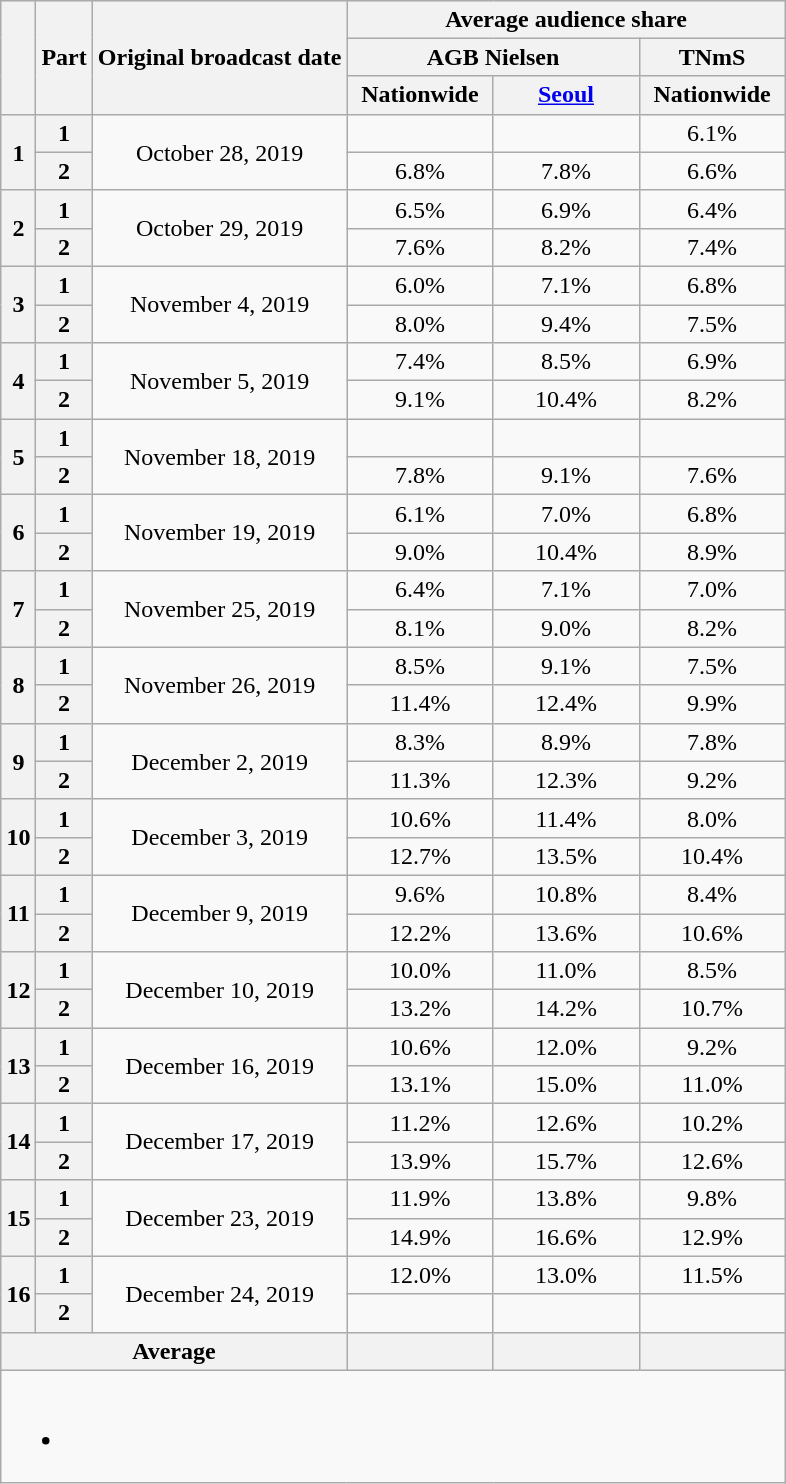<table class="wikitable" style="text-align:center;max-width:600px; margin-left: auto; margin-right: auto; border: none;">
<tr>
</tr>
<tr>
<th rowspan="3"></th>
<th rowspan="3">Part</th>
<th rowspan="3">Original broadcast date</th>
<th colspan="3">Average audience share</th>
</tr>
<tr>
<th colspan="2">AGB Nielsen</th>
<th>TNmS</th>
</tr>
<tr>
<th width="90">Nationwide</th>
<th width="90"><a href='#'>Seoul</a></th>
<th width="90">Nationwide</th>
</tr>
<tr>
<th rowspan="2">1</th>
<th>1</th>
<td rowspan="2">October 28, 2019</td>
<td> </td>
<td> </td>
<td>6.1% </td>
</tr>
<tr>
<th>2</th>
<td>6.8% </td>
<td>7.8% </td>
<td>6.6% </td>
</tr>
<tr>
<th rowspan="2">2</th>
<th>1</th>
<td rowspan="2">October 29, 2019</td>
<td>6.5% </td>
<td>6.9% </td>
<td>6.4% </td>
</tr>
<tr>
<th>2</th>
<td>7.6% </td>
<td>8.2% </td>
<td>7.4% </td>
</tr>
<tr>
<th rowspan="2">3</th>
<th>1</th>
<td rowspan="2">November 4, 2019</td>
<td>6.0% </td>
<td>7.1% </td>
<td>6.8% </td>
</tr>
<tr>
<th>2</th>
<td>8.0% </td>
<td>9.4% </td>
<td>7.5% </td>
</tr>
<tr>
<th rowspan="2">4</th>
<th>1</th>
<td rowspan="2">November 5, 2019</td>
<td>7.4% </td>
<td>8.5% </td>
<td>6.9% </td>
</tr>
<tr>
<th>2</th>
<td>9.1% </td>
<td>10.4% </td>
<td>8.2% </td>
</tr>
<tr>
<th rowspan="2">5</th>
<th>1</th>
<td rowspan="2">November 18, 2019</td>
<td> </td>
<td> </td>
<td> </td>
</tr>
<tr>
<th>2</th>
<td>7.8% </td>
<td>9.1% </td>
<td>7.6% </td>
</tr>
<tr>
<th rowspan="2">6</th>
<th>1</th>
<td rowspan="2">November 19, 2019</td>
<td>6.1% </td>
<td>7.0% </td>
<td>6.8% </td>
</tr>
<tr>
<th>2</th>
<td>9.0% </td>
<td>10.4% </td>
<td>8.9% </td>
</tr>
<tr>
<th rowspan="2">7</th>
<th>1</th>
<td rowspan="2">November 25, 2019</td>
<td>6.4% </td>
<td>7.1% </td>
<td>7.0% </td>
</tr>
<tr>
<th>2</th>
<td>8.1% </td>
<td>9.0% </td>
<td>8.2% </td>
</tr>
<tr>
<th rowspan="2">8</th>
<th>1</th>
<td rowspan="2">November 26, 2019</td>
<td>8.5% </td>
<td>9.1% </td>
<td>7.5% </td>
</tr>
<tr>
<th>2</th>
<td>11.4% </td>
<td>12.4% </td>
<td>9.9% </td>
</tr>
<tr>
<th rowspan="2">9</th>
<th>1</th>
<td rowspan="2">December 2, 2019</td>
<td>8.3% </td>
<td>8.9% </td>
<td>7.8% </td>
</tr>
<tr>
<th>2</th>
<td>11.3% </td>
<td>12.3% </td>
<td>9.2% </td>
</tr>
<tr>
<th rowspan="2">10</th>
<th>1</th>
<td rowspan="2">December 3, 2019</td>
<td>10.6% </td>
<td>11.4% </td>
<td>8.0% </td>
</tr>
<tr>
<th>2</th>
<td>12.7% </td>
<td>13.5% </td>
<td>10.4% </td>
</tr>
<tr>
<th rowspan="2">11</th>
<th>1</th>
<td rowspan="2">December 9, 2019</td>
<td>9.6% </td>
<td>10.8% </td>
<td>8.4% </td>
</tr>
<tr>
<th>2</th>
<td>12.2% </td>
<td>13.6% </td>
<td>10.6% </td>
</tr>
<tr>
<th rowspan="2">12</th>
<th>1</th>
<td rowspan="2">December 10, 2019</td>
<td>10.0% </td>
<td>11.0% </td>
<td>8.5% </td>
</tr>
<tr>
<th>2</th>
<td>13.2% </td>
<td>14.2% </td>
<td>10.7% </td>
</tr>
<tr>
<th rowspan="2">13</th>
<th>1</th>
<td rowspan="2">December 16, 2019</td>
<td>10.6% </td>
<td>12.0% </td>
<td>9.2% </td>
</tr>
<tr>
<th>2</th>
<td>13.1% </td>
<td>15.0% </td>
<td>11.0% </td>
</tr>
<tr>
<th rowspan="2">14</th>
<th>1</th>
<td rowspan="2">December 17, 2019</td>
<td>11.2% </td>
<td>12.6% </td>
<td>10.2% </td>
</tr>
<tr>
<th>2</th>
<td>13.9% </td>
<td>15.7% </td>
<td>12.6% </td>
</tr>
<tr>
<th rowspan="2">15</th>
<th>1</th>
<td rowspan="2">December 23, 2019</td>
<td>11.9% </td>
<td>13.8% </td>
<td>9.8% </td>
</tr>
<tr>
<th>2</th>
<td>14.9% </td>
<td>16.6% </td>
<td>12.9% </td>
</tr>
<tr>
<th rowspan="2">16</th>
<th>1</th>
<td rowspan="2">December 24, 2019</td>
<td>12.0% </td>
<td>13.0% </td>
<td>11.5% </td>
</tr>
<tr>
<th>2</th>
<td> </td>
<td> </td>
<td> </td>
</tr>
<tr>
<th colspan="3">Average</th>
<th></th>
<th></th>
<th></th>
</tr>
<tr>
<td colspan="6"><br><ul><li></li></ul></td>
</tr>
</table>
